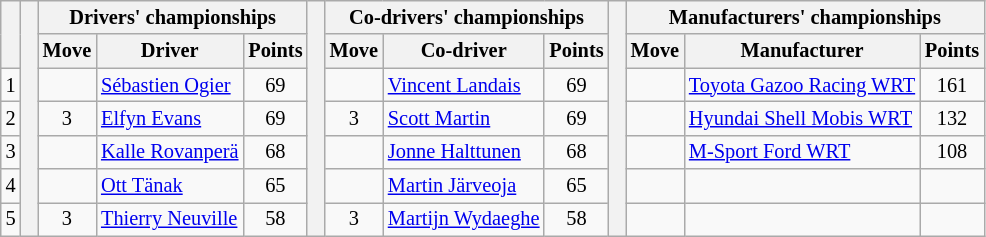<table class="wikitable" style="font-size:85%;">
<tr>
<th rowspan="2"></th>
<th rowspan="7" style="width:5px;"></th>
<th colspan="3">Drivers' championships</th>
<th rowspan="7" style="width:5px;"></th>
<th colspan="3" nowrap>Co-drivers' championships</th>
<th rowspan="7" style="width:5px;"></th>
<th colspan="3" nowrap>Manufacturers' championships</th>
</tr>
<tr>
<th>Move</th>
<th>Driver</th>
<th>Points</th>
<th>Move</th>
<th>Co-driver</th>
<th>Points</th>
<th>Move</th>
<th>Manufacturer</th>
<th>Points</th>
</tr>
<tr>
<td align="center">1</td>
<td align="center"></td>
<td><a href='#'>Sébastien Ogier</a></td>
<td align="center">69</td>
<td align="center"></td>
<td><a href='#'>Vincent Landais</a></td>
<td align="center">69</td>
<td align="center"></td>
<td><a href='#'>Toyota Gazoo Racing WRT</a></td>
<td align="center">161</td>
</tr>
<tr>
<td align="center">2</td>
<td align="center"> 3</td>
<td><a href='#'>Elfyn Evans</a></td>
<td align="center">69</td>
<td align="center"> 3</td>
<td><a href='#'>Scott Martin</a></td>
<td align="center">69</td>
<td align="center"></td>
<td><a href='#'>Hyundai Shell Mobis WRT</a></td>
<td align="center">132</td>
</tr>
<tr>
<td align="center">3</td>
<td align="center"></td>
<td><a href='#'>Kalle Rovanperä</a></td>
<td align="center">68</td>
<td align="center"></td>
<td><a href='#'>Jonne Halttunen</a></td>
<td align="center">68</td>
<td align="center"></td>
<td><a href='#'>M-Sport Ford WRT</a></td>
<td align="center">108</td>
</tr>
<tr>
<td align="center">4</td>
<td align="center"></td>
<td><a href='#'>Ott Tänak</a></td>
<td align="center">65</td>
<td align="center"></td>
<td><a href='#'>Martin Järveoja</a></td>
<td align="center">65</td>
<td></td>
<td></td>
<td></td>
</tr>
<tr>
<td align="center">5</td>
<td align="center"> 3</td>
<td><a href='#'>Thierry Neuville</a></td>
<td align="center">58</td>
<td align="center"> 3</td>
<td><a href='#'>Martijn Wydaeghe</a></td>
<td align="center">58</td>
<td></td>
<td></td>
<td></td>
</tr>
</table>
